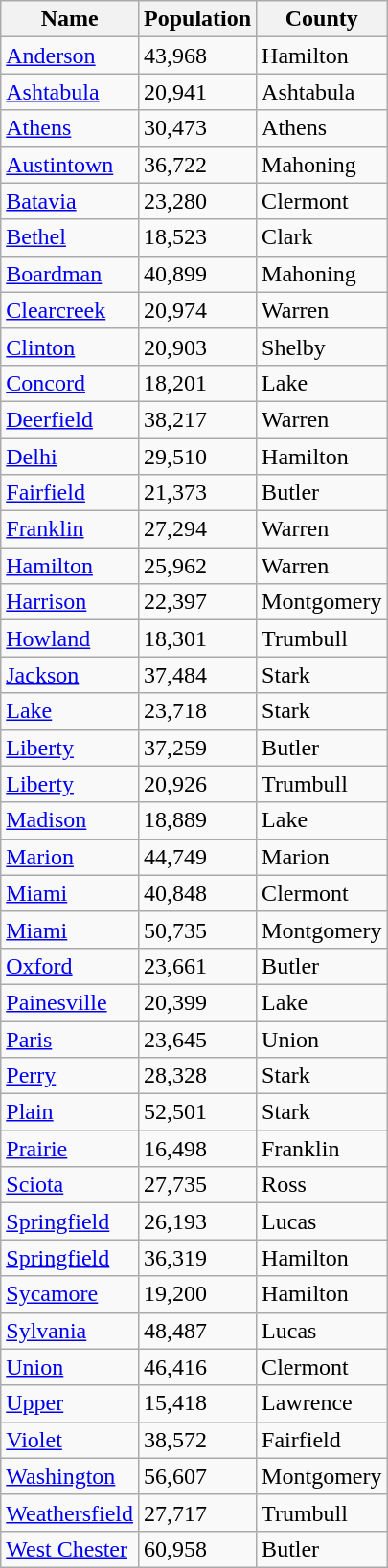<table class="wikitable sortable">
<tr>
<th>Name</th>
<th>Population</th>
<th>County</th>
</tr>
<tr>
<td><a href='#'>Anderson</a></td>
<td>43,968</td>
<td>Hamilton</td>
</tr>
<tr>
<td><a href='#'>Ashtabula</a></td>
<td>20,941</td>
<td>Ashtabula</td>
</tr>
<tr>
<td><a href='#'>Athens</a></td>
<td>30,473</td>
<td>Athens</td>
</tr>
<tr>
<td><a href='#'>Austintown</a></td>
<td>36,722</td>
<td>Mahoning</td>
</tr>
<tr>
<td><a href='#'>Batavia</a></td>
<td>23,280</td>
<td>Clermont</td>
</tr>
<tr>
<td><a href='#'>Bethel</a></td>
<td>18,523</td>
<td>Clark</td>
</tr>
<tr>
<td><a href='#'>Boardman</a></td>
<td>40,899</td>
<td>Mahoning</td>
</tr>
<tr>
<td><a href='#'>Clearcreek</a></td>
<td>20,974</td>
<td>Warren</td>
</tr>
<tr>
<td><a href='#'>Clinton</a></td>
<td>20,903</td>
<td>Shelby</td>
</tr>
<tr>
<td><a href='#'>Concord</a></td>
<td>18,201</td>
<td>Lake</td>
</tr>
<tr>
<td><a href='#'>Deerfield</a></td>
<td>38,217</td>
<td>Warren</td>
</tr>
<tr>
<td><a href='#'>Delhi</a></td>
<td>29,510</td>
<td>Hamilton</td>
</tr>
<tr>
<td><a href='#'>Fairfield</a></td>
<td>21,373</td>
<td>Butler</td>
</tr>
<tr>
<td><a href='#'>Franklin</a></td>
<td>27,294</td>
<td>Warren</td>
</tr>
<tr>
<td><a href='#'>Hamilton</a></td>
<td>25,962</td>
<td>Warren</td>
</tr>
<tr>
<td><a href='#'>Harrison</a></td>
<td>22,397</td>
<td>Montgomery</td>
</tr>
<tr>
<td><a href='#'>Howland</a></td>
<td>18,301</td>
<td>Trumbull</td>
</tr>
<tr>
<td><a href='#'>Jackson</a></td>
<td>37,484</td>
<td>Stark</td>
</tr>
<tr>
<td><a href='#'>Lake</a></td>
<td>23,718</td>
<td>Stark</td>
</tr>
<tr>
<td><a href='#'>Liberty</a></td>
<td>37,259</td>
<td>Butler</td>
</tr>
<tr>
<td><a href='#'>Liberty</a></td>
<td>20,926</td>
<td>Trumbull</td>
</tr>
<tr>
<td><a href='#'>Madison</a></td>
<td>18,889</td>
<td>Lake</td>
</tr>
<tr>
<td><a href='#'>Marion</a></td>
<td>44,749</td>
<td>Marion</td>
</tr>
<tr>
<td><a href='#'>Miami</a></td>
<td>40,848</td>
<td>Clermont</td>
</tr>
<tr>
<td><a href='#'>Miami</a></td>
<td>50,735</td>
<td>Montgomery</td>
</tr>
<tr>
<td><a href='#'>Oxford</a></td>
<td>23,661</td>
<td>Butler</td>
</tr>
<tr>
<td><a href='#'>Painesville</a></td>
<td>20,399</td>
<td>Lake</td>
</tr>
<tr>
<td><a href='#'>Paris</a></td>
<td>23,645</td>
<td>Union</td>
</tr>
<tr>
<td><a href='#'>Perry</a></td>
<td>28,328</td>
<td>Stark</td>
</tr>
<tr>
<td><a href='#'>Plain</a></td>
<td>52,501</td>
<td>Stark</td>
</tr>
<tr>
<td><a href='#'>Prairie</a></td>
<td>16,498</td>
<td>Franklin</td>
</tr>
<tr>
<td><a href='#'>Sciota</a></td>
<td>27,735</td>
<td>Ross</td>
</tr>
<tr>
<td><a href='#'>Springfield</a></td>
<td>26,193</td>
<td>Lucas</td>
</tr>
<tr>
<td><a href='#'>Springfield</a></td>
<td>36,319</td>
<td>Hamilton</td>
</tr>
<tr>
<td><a href='#'>Sycamore</a></td>
<td>19,200</td>
<td>Hamilton</td>
</tr>
<tr>
<td><a href='#'>Sylvania</a></td>
<td>48,487</td>
<td>Lucas</td>
</tr>
<tr>
<td><a href='#'>Union</a></td>
<td>46,416</td>
<td>Clermont</td>
</tr>
<tr>
<td><a href='#'>Upper</a></td>
<td>15,418</td>
<td>Lawrence</td>
</tr>
<tr>
<td><a href='#'>Violet</a></td>
<td>38,572</td>
<td>Fairfield</td>
</tr>
<tr>
<td><a href='#'>Washington</a></td>
<td>56,607</td>
<td>Montgomery</td>
</tr>
<tr>
<td><a href='#'>Weathersfield</a></td>
<td>27,717</td>
<td>Trumbull</td>
</tr>
<tr>
<td><a href='#'>West Chester</a></td>
<td>60,958</td>
<td>Butler</td>
</tr>
</table>
